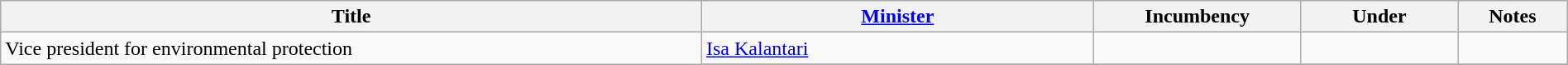<table class="wikitable" style="width:100%;">
<tr>
<th>Title</th>
<th style="width:25%;"><a href='#'>Minister</a></th>
<th style="width:160px;">Incumbency</th>
<th style="width:10%;">Under</th>
<th style="width:7%;">Notes</th>
</tr>
<tr>
<td rowspan="2" style="vertical-align:top;">Vice president for environmental protection</td>
<td><a href='#'>Isa Kalantari</a></td>
<td></td>
<td></td>
<td></td>
</tr>
<tr>
</tr>
</table>
